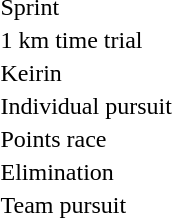<table>
<tr>
<td>Sprint</td>
<td></td>
<td></td>
<td></td>
</tr>
<tr>
<td>1 km time trial</td>
<td></td>
<td></td>
<td></td>
</tr>
<tr>
<td>Keirin</td>
<td></td>
<td></td>
<td></td>
</tr>
<tr>
<td>Individual pursuit</td>
<td></td>
<td></td>
<td></td>
</tr>
<tr>
<td>Points race</td>
<td></td>
<td></td>
<td></td>
</tr>
<tr>
<td>Elimination</td>
<td></td>
<td></td>
<td></td>
</tr>
<tr>
<td>Team pursuit</td>
<td></td>
<td></td>
<td></td>
</tr>
</table>
